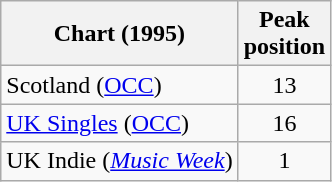<table class="wikitable sortable">
<tr>
<th>Chart (1995)</th>
<th>Peak<br>position</th>
</tr>
<tr>
<td>Scotland (<a href='#'>OCC</a>)</td>
<td align="center">13</td>
</tr>
<tr>
<td><a href='#'>UK Singles</a> (<a href='#'>OCC</a>)</td>
<td align="center">16</td>
</tr>
<tr>
<td align=left>UK Indie (<em><a href='#'>Music Week</a></em>)</td>
<td align=center>1</td>
</tr>
</table>
